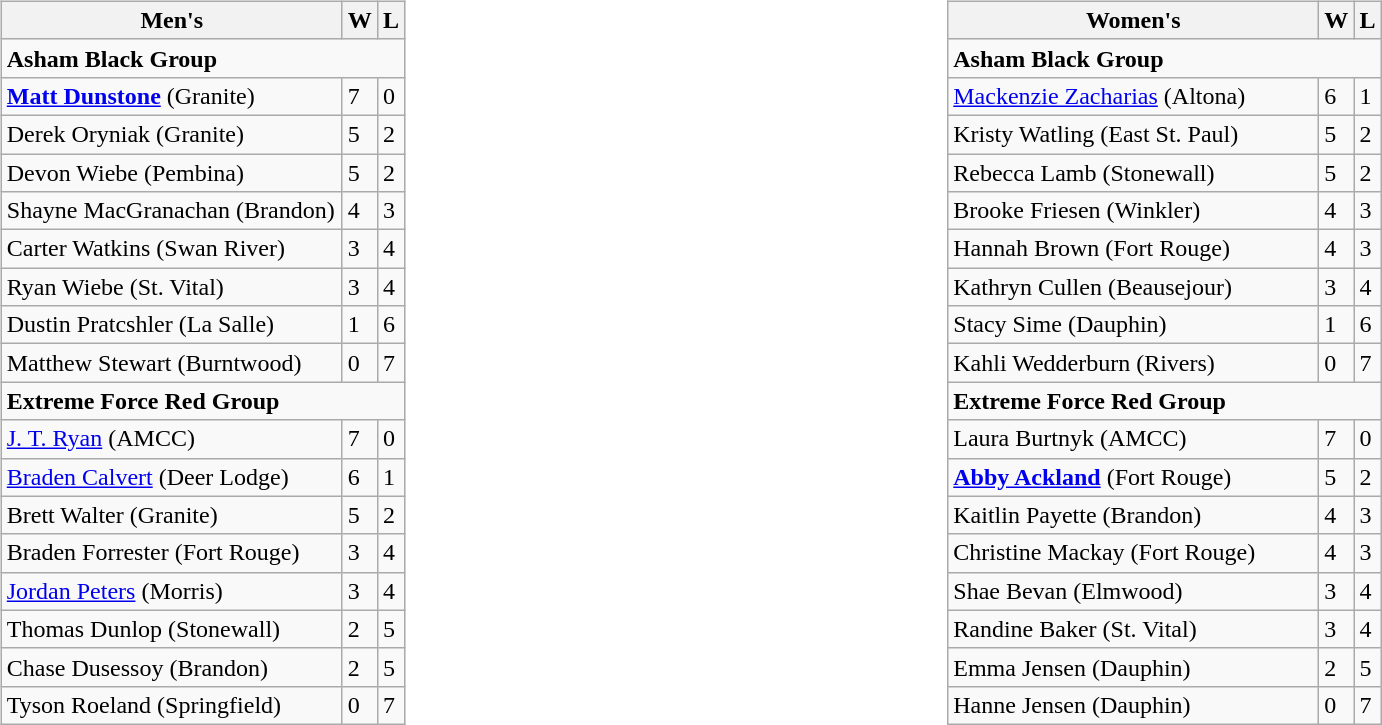<table>
<tr>
<td valign=top width=20%><br><table class=wikitable>
<tr>
<th width=220>Men's</th>
<th>W</th>
<th>L</th>
</tr>
<tr>
<td colspan="3"><strong>Asham Black Group</strong></td>
</tr>
<tr>
<td><strong><a href='#'>Matt Dunstone</a></strong> (Granite)</td>
<td>7</td>
<td>0</td>
</tr>
<tr>
<td>Derek Oryniak (Granite)</td>
<td>5</td>
<td>2</td>
</tr>
<tr>
<td>Devon Wiebe (Pembina)</td>
<td>5</td>
<td>2</td>
</tr>
<tr>
<td>Shayne MacGranachan (Brandon)</td>
<td>4</td>
<td>3</td>
</tr>
<tr>
<td>Carter Watkins (Swan River)</td>
<td>3</td>
<td>4</td>
</tr>
<tr>
<td>Ryan Wiebe (St. Vital)</td>
<td>3</td>
<td>4</td>
</tr>
<tr>
<td>Dustin Pratcshler (La Salle)</td>
<td>1</td>
<td>6</td>
</tr>
<tr>
<td>Matthew Stewart (Burntwood)</td>
<td>0</td>
<td>7</td>
</tr>
<tr>
<td colspan="3"><strong>Extreme Force Red Group</strong></td>
</tr>
<tr>
<td><a href='#'>J. T. Ryan</a> (AMCC)</td>
<td>7</td>
<td>0</td>
</tr>
<tr>
<td><a href='#'>Braden Calvert</a> (Deer Lodge)</td>
<td>6</td>
<td>1</td>
</tr>
<tr>
<td>Brett Walter (Granite)</td>
<td>5</td>
<td>2</td>
</tr>
<tr>
<td>Braden Forrester (Fort Rouge)</td>
<td>3</td>
<td>4</td>
</tr>
<tr>
<td><a href='#'>Jordan Peters</a> (Morris)</td>
<td>3</td>
<td>4</td>
</tr>
<tr>
<td>Thomas Dunlop (Stonewall)</td>
<td>2</td>
<td>5</td>
</tr>
<tr>
<td>Chase Dusessoy (Brandon)</td>
<td>2</td>
<td>5</td>
</tr>
<tr>
<td>Tyson Roeland (Springfield)</td>
<td>0</td>
<td>7</td>
</tr>
</table>
</td>
<td valign=top width=20%><br><table class=wikitable>
<tr>
<th width=240>Women's</th>
<th>W</th>
<th>L</th>
</tr>
<tr>
<td colspan="3"><strong>Asham Black Group</strong></td>
</tr>
<tr>
<td><a href='#'>Mackenzie Zacharias</a> (Altona)</td>
<td>6</td>
<td>1</td>
</tr>
<tr>
<td>Kristy Watling (East St. Paul)</td>
<td>5</td>
<td>2</td>
</tr>
<tr>
<td>Rebecca Lamb (Stonewall)</td>
<td>5</td>
<td>2</td>
</tr>
<tr>
<td>Brooke Friesen (Winkler)</td>
<td>4</td>
<td>3</td>
</tr>
<tr>
<td>Hannah Brown (Fort Rouge)</td>
<td>4</td>
<td>3</td>
</tr>
<tr>
<td>Kathryn Cullen (Beausejour)</td>
<td>3</td>
<td>4</td>
</tr>
<tr>
<td>Stacy Sime (Dauphin)</td>
<td>1</td>
<td>6</td>
</tr>
<tr>
<td>Kahli Wedderburn (Rivers)</td>
<td>0</td>
<td>7</td>
</tr>
<tr>
<td colspan="3"><strong>Extreme Force Red Group</strong></td>
</tr>
<tr>
<td>Laura Burtnyk (AMCC)</td>
<td>7</td>
<td>0</td>
</tr>
<tr>
<td><strong><a href='#'>Abby Ackland</a></strong> (Fort Rouge)</td>
<td>5</td>
<td>2</td>
</tr>
<tr>
<td>Kaitlin Payette (Brandon)</td>
<td>4</td>
<td>3</td>
</tr>
<tr>
<td>Christine Mackay (Fort Rouge)</td>
<td>4</td>
<td>3</td>
</tr>
<tr>
<td>Shae Bevan (Elmwood)</td>
<td>3</td>
<td>4</td>
</tr>
<tr>
<td>Randine Baker (St. Vital)</td>
<td>3</td>
<td>4</td>
</tr>
<tr>
<td>Emma Jensen (Dauphin)</td>
<td>2</td>
<td>5</td>
</tr>
<tr>
<td>Hanne Jensen (Dauphin)</td>
<td>0</td>
<td>7</td>
</tr>
</table>
</td>
</tr>
</table>
